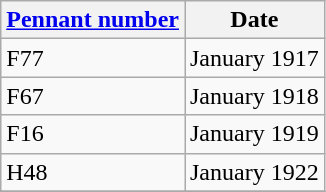<table class="wikitable" style="text-align:left">
<tr>
<th><a href='#'>Pennant number</a></th>
<th>Date</th>
</tr>
<tr>
<td>F77</td>
<td>January 1917</td>
</tr>
<tr>
<td>F67</td>
<td>January 1918</td>
</tr>
<tr>
<td>F16</td>
<td>January 1919</td>
</tr>
<tr>
<td>H48</td>
<td>January 1922</td>
</tr>
<tr>
</tr>
</table>
